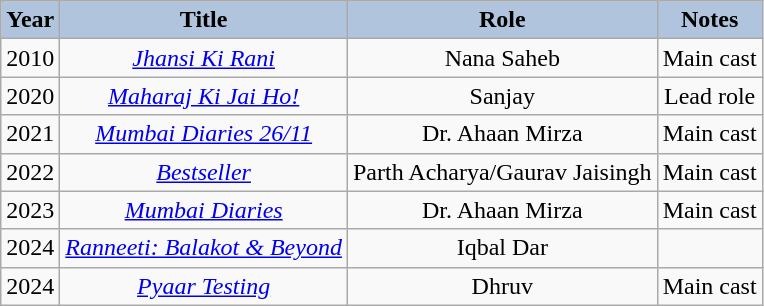<table class="wikitable sortable" style=text-align:center>
<tr>
<th style=background:#B0C4DE>Year</th>
<th style=background:#B0C4DE>Title</th>
<th style=background:#B0C4DE>Role</th>
<th style=background:#B0C4DE>Notes</th>
</tr>
<tr>
<td>2010</td>
<td><em><a href='#'>Jhansi Ki Rani</a></em></td>
<td>Nana Saheb</td>
<td>Main cast</td>
</tr>
<tr>
<td>2020</td>
<td><em><a href='#'>Maharaj Ki Jai Ho!</a></em></td>
<td>Sanjay</td>
<td>Lead role</td>
</tr>
<tr>
<td>2021</td>
<td><em><a href='#'>Mumbai Diaries 26/11</a></em></td>
<td>Dr. Ahaan Mirza</td>
<td>Main cast</td>
</tr>
<tr>
<td>2022</td>
<td><em><a href='#'>Bestseller</a></em></td>
<td>Parth Acharya/Gaurav Jaisingh</td>
<td>Main cast</td>
</tr>
<tr>
<td>2023</td>
<td><em><a href='#'> Mumbai Diaries</a></em></td>
<td>Dr. Ahaan Mirza</td>
<td>Main cast</td>
</tr>
<tr>
<td>2024</td>
<td><em><a href='#'>Ranneeti: Balakot & Beyond</a></em></td>
<td>Iqbal Dar</td>
<td></td>
</tr>
<tr>
<td>2024</td>
<td><em><a href='#'>Pyaar Testing</a></em></td>
<td>Dhruv</td>
<td>Main cast</td>
</tr>
</table>
